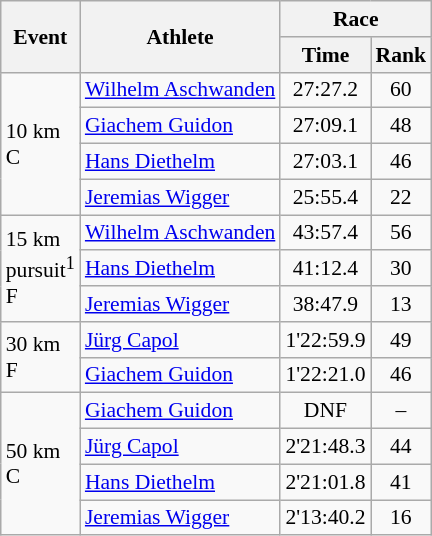<table class="wikitable" border="1" style="font-size:90%">
<tr>
<th rowspan=2>Event</th>
<th rowspan=2>Athlete</th>
<th colspan=2>Race</th>
</tr>
<tr>
<th>Time</th>
<th>Rank</th>
</tr>
<tr>
<td rowspan=4>10 km <br> C</td>
<td><a href='#'>Wilhelm Aschwanden</a></td>
<td align=center>27:27.2</td>
<td align=center>60</td>
</tr>
<tr>
<td><a href='#'>Giachem Guidon</a></td>
<td align=center>27:09.1</td>
<td align=center>48</td>
</tr>
<tr>
<td><a href='#'>Hans Diethelm</a></td>
<td align=center>27:03.1</td>
<td align=center>46</td>
</tr>
<tr>
<td><a href='#'>Jeremias Wigger</a></td>
<td align=center>25:55.4</td>
<td align=center>22</td>
</tr>
<tr>
<td rowspan=3>15 km <br> pursuit<sup>1</sup> <br> F</td>
<td><a href='#'>Wilhelm Aschwanden</a></td>
<td align=center>43:57.4</td>
<td align=center>56</td>
</tr>
<tr>
<td><a href='#'>Hans Diethelm</a></td>
<td align=center>41:12.4</td>
<td align=center>30</td>
</tr>
<tr>
<td><a href='#'>Jeremias Wigger</a></td>
<td align=center>38:47.9</td>
<td align=center>13</td>
</tr>
<tr>
<td rowspan=2>30 km <br> F</td>
<td><a href='#'>Jürg Capol</a></td>
<td align=center>1'22:59.9</td>
<td align=center>49</td>
</tr>
<tr>
<td><a href='#'>Giachem Guidon</a></td>
<td align=center>1'22:21.0</td>
<td align=center>46</td>
</tr>
<tr>
<td rowspan=4>50 km <br> C</td>
<td><a href='#'>Giachem Guidon</a></td>
<td align=center>DNF</td>
<td align=center>–</td>
</tr>
<tr>
<td><a href='#'>Jürg Capol</a></td>
<td align=center>2'21:48.3</td>
<td align=center>44</td>
</tr>
<tr>
<td><a href='#'>Hans Diethelm</a></td>
<td align=center>2'21:01.8</td>
<td align=center>41</td>
</tr>
<tr>
<td><a href='#'>Jeremias Wigger</a></td>
<td align=center>2'13:40.2</td>
<td align=center>16</td>
</tr>
</table>
